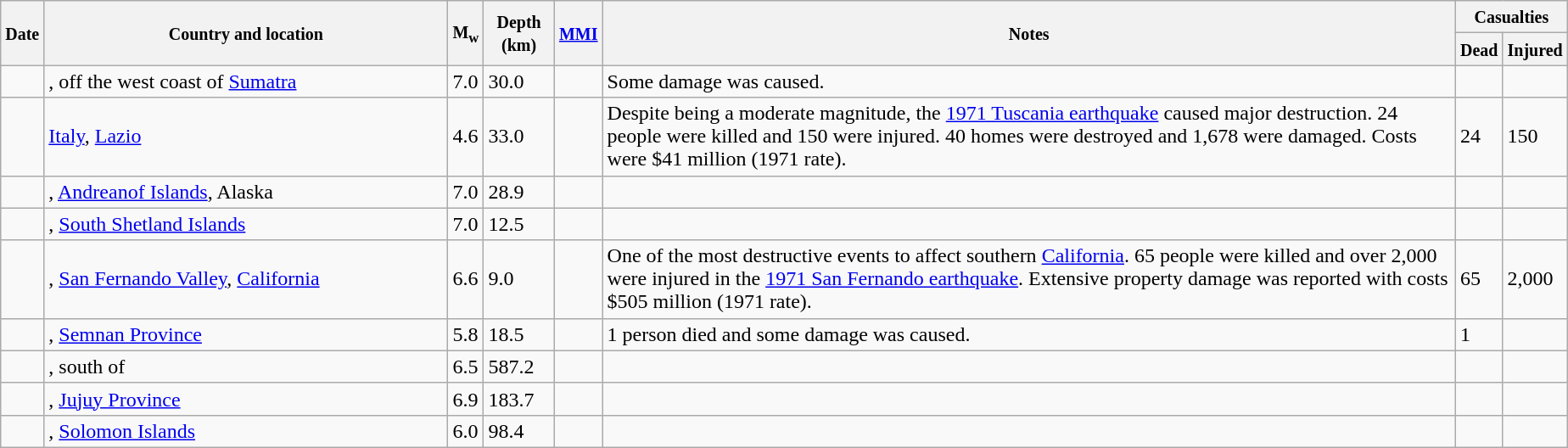<table class="wikitable sortable sort-under" style="border:1px black; margin-left:1em;">
<tr>
<th rowspan="2"><small>Date</small></th>
<th rowspan="2" style="width: 310px"><small>Country and location</small></th>
<th rowspan="2"><small>M<sub>w</sub></small></th>
<th rowspan="2"><small>Depth (km)</small></th>
<th rowspan="2"><small><a href='#'>MMI</a></small></th>
<th rowspan="2" class="unsortable"><small>Notes</small></th>
<th colspan="2"><small>Casualties</small></th>
</tr>
<tr>
<th><small>Dead</small></th>
<th><small>Injured</small></th>
</tr>
<tr>
<td></td>
<td>, off the west coast of <a href='#'>Sumatra</a></td>
<td>7.0</td>
<td>30.0</td>
<td></td>
<td>Some damage was caused.</td>
<td></td>
<td></td>
</tr>
<tr>
<td></td>
<td> <a href='#'>Italy</a>, <a href='#'>Lazio</a></td>
<td>4.6</td>
<td>33.0</td>
<td></td>
<td>Despite being a moderate magnitude, the <a href='#'>1971 Tuscania earthquake</a> caused major destruction. 24 people were killed and 150 were injured. 40 homes were destroyed and 1,678 were damaged. Costs were $41 million (1971 rate).</td>
<td>24</td>
<td>150</td>
</tr>
<tr>
<td></td>
<td>, <a href='#'>Andreanof Islands</a>, Alaska</td>
<td>7.0</td>
<td>28.9</td>
<td></td>
<td></td>
<td></td>
<td></td>
</tr>
<tr>
<td></td>
<td>, <a href='#'>South Shetland Islands</a></td>
<td>7.0</td>
<td>12.5</td>
<td></td>
<td></td>
<td></td>
<td></td>
</tr>
<tr>
<td></td>
<td>, <a href='#'>San Fernando Valley</a>, <a href='#'>California</a></td>
<td>6.6</td>
<td>9.0</td>
<td></td>
<td>One of the most destructive events to affect southern <a href='#'>California</a>. 65 people were killed and over 2,000 were injured in the <a href='#'>1971 San Fernando earthquake</a>. Extensive property damage was reported with costs $505 million (1971 rate).</td>
<td>65</td>
<td>2,000</td>
</tr>
<tr>
<td></td>
<td>, <a href='#'>Semnan Province</a></td>
<td>5.8</td>
<td>18.5</td>
<td></td>
<td>1 person died and some damage was caused.</td>
<td>1</td>
<td></td>
</tr>
<tr>
<td></td>
<td>, south of</td>
<td>6.5</td>
<td>587.2</td>
<td></td>
<td></td>
<td></td>
<td></td>
</tr>
<tr>
<td></td>
<td>, <a href='#'>Jujuy Province</a></td>
<td>6.9</td>
<td>183.7</td>
<td></td>
<td></td>
<td></td>
<td></td>
</tr>
<tr>
<td></td>
<td>, <a href='#'>Solomon Islands</a></td>
<td>6.0</td>
<td>98.4</td>
<td></td>
<td></td>
<td></td>
<td></td>
</tr>
</table>
